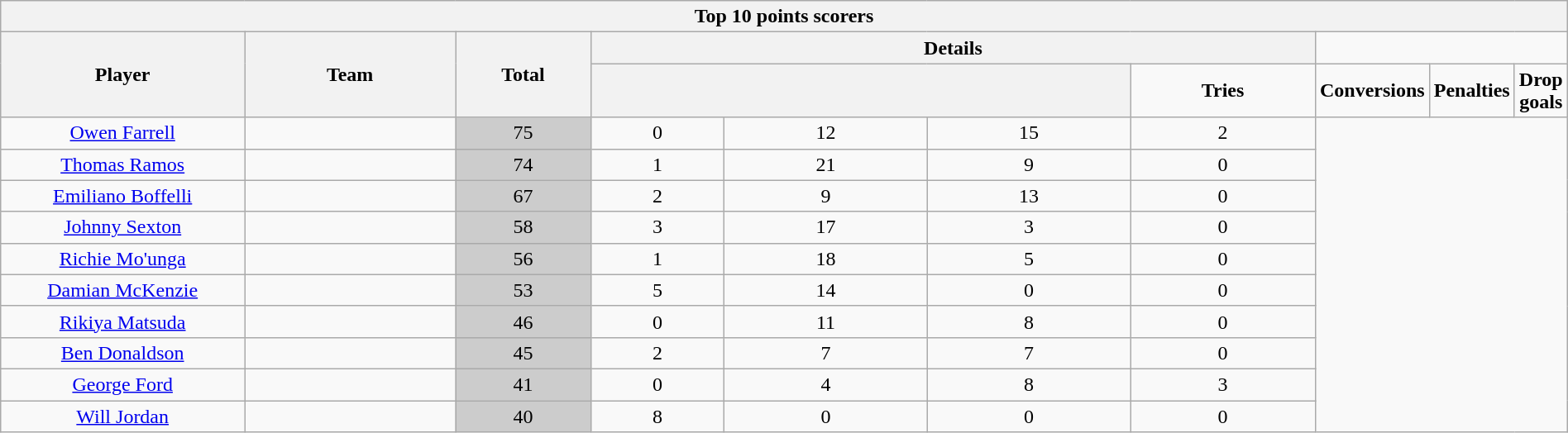<table class="wikitable sortable collapsible" style="text-align:center;width:100%">
<tr>
<th colspan="100">Top 10 points scorers</th>
</tr>
<tr>
<th rowspan="2" style="width:18%">Player</th>
<th rowspan="2" style="width:16%">Team</th>
<th rowspan="2" style="width:10%">Total</th>
<th colspan="4" style="width:56%">Details</th>
</tr>
<tr>
<th colspan="3"></th>
<td width=14%><strong>Tries</strong></td>
<td width=14%><strong>Conversions</strong></td>
<td width=14%><strong>Penalties</strong></td>
<td width=14%><strong>Drop goals</strong></td>
</tr>
<tr>
<td><a href='#'>Owen Farrell</a></td>
<td align=left></td>
<td style="background:#ccc">75</td>
<td>0</td>
<td>12</td>
<td>15</td>
<td>2</td>
</tr>
<tr>
<td><a href='#'>Thomas Ramos</a></td>
<td align=left></td>
<td style="background:#ccc">74</td>
<td>1</td>
<td>21</td>
<td>9</td>
<td>0</td>
</tr>
<tr>
<td><a href='#'>Emiliano Boffelli</a></td>
<td align=left></td>
<td style="background:#ccc">67</td>
<td>2</td>
<td>9</td>
<td>13</td>
<td>0</td>
</tr>
<tr>
<td><a href='#'>Johnny Sexton</a></td>
<td align=left></td>
<td style="background:#ccc">58</td>
<td>3</td>
<td>17</td>
<td>3</td>
<td>0</td>
</tr>
<tr>
<td><a href='#'>Richie Mo'unga</a></td>
<td align=left></td>
<td style="background:#ccc">56</td>
<td>1</td>
<td>18</td>
<td>5</td>
<td>0</td>
</tr>
<tr>
<td><a href='#'>Damian McKenzie</a></td>
<td align=left></td>
<td style="background:#ccc">53</td>
<td>5</td>
<td>14</td>
<td>0</td>
<td>0</td>
</tr>
<tr>
<td><a href='#'>Rikiya Matsuda</a></td>
<td align=left></td>
<td style="background:#ccc">46</td>
<td>0</td>
<td>11</td>
<td>8</td>
<td>0</td>
</tr>
<tr>
<td><a href='#'>Ben Donaldson</a></td>
<td align=left></td>
<td style="background:#ccc">45</td>
<td>2</td>
<td>7</td>
<td>7</td>
<td>0</td>
</tr>
<tr>
<td><a href='#'>George Ford</a></td>
<td align=left></td>
<td style="background:#ccc">41</td>
<td>0</td>
<td>4</td>
<td>8</td>
<td>3</td>
</tr>
<tr>
<td><a href='#'>Will Jordan</a></td>
<td align=left></td>
<td style="background:#ccc">40</td>
<td>8</td>
<td>0</td>
<td>0</td>
<td>0</td>
</tr>
</table>
